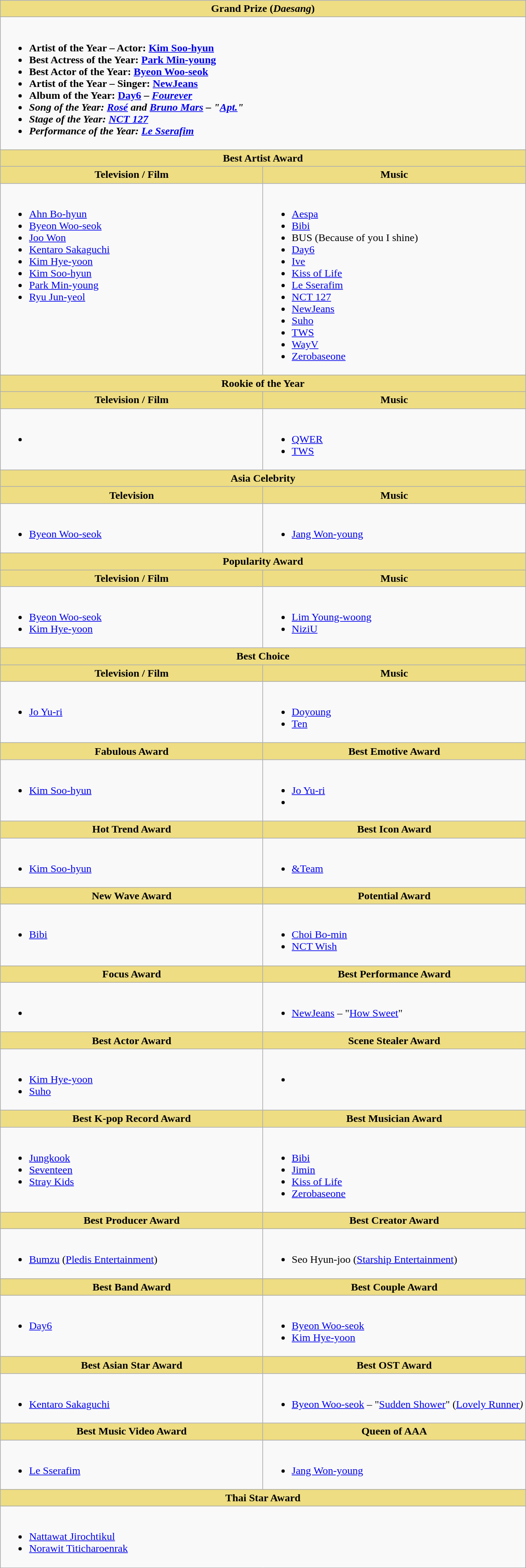<table class="wikitable">
<tr>
<th scope="col" colspan="2" style="background:#eedd82">Grand Prize (<em>Daesang</em>)</th>
</tr>
<tr>
<td colspan="2" style="vertical-align:top"><br><ul><li><strong>Artist of the Year – Actor: <a href='#'>Kim Soo-hyun</a></strong></li><li><strong>Best Actress of the Year: <a href='#'>Park Min-young</a></strong></li><li><strong>Best Actor of the Year: <a href='#'>Byeon Woo-seok</a></strong></li><li><strong>Artist of the Year – Singer: <a href='#'>NewJeans</a></strong></li><li><strong>Album of the Year: <a href='#'>Day6</a> – <em><a href='#'>Fourever</a><strong><em></li><li></strong>Song of the Year: <a href='#'>Rosé</a> and <a href='#'>Bruno Mars</a> – "<a href='#'>Apt.</a>"<strong></li><li></strong>Stage of the Year: <a href='#'>NCT 127</a><strong></li><li></strong>Performance of the Year: <a href='#'>Le Sserafim</a><strong></li></ul></td>
</tr>
<tr>
<th scope="col" colspan="2" style="background:#eedd82">Best Artist Award</th>
</tr>
<tr>
<th scope="col" style="background:#eedd82; width:50%">Television / Film</th>
<th scope="col" style="background:#eedd82; width:50%">Music</th>
</tr>
<tr>
<td style="vertical-align:top"><br><ul><li></strong><a href='#'>Ahn Bo-hyun</a><strong></li><li></strong><a href='#'>Byeon Woo-seok</a><strong></li><li></strong><a href='#'>Joo Won</a><strong></li><li></strong><a href='#'>Kentaro Sakaguchi</a><strong></li><li></strong><a href='#'>Kim Hye-yoon</a><strong></li><li></strong><a href='#'>Kim Soo-hyun</a><strong></li><li></strong><a href='#'>Park Min-young</a><strong></li><li></strong><a href='#'>Ryu Jun-yeol</a><strong></li></ul></td>
<td style="vertical-align:top"><br><ul><li></strong><a href='#'>Aespa</a><strong></li><li></strong><a href='#'>Bibi</a><strong></li><li></strong>BUS (Because of you I shine)<strong></li><li></strong><a href='#'>Day6</a><strong></li><li></strong><a href='#'>Ive</a><strong></li><li></strong><a href='#'>Kiss of Life</a><strong></li><li></strong><a href='#'>Le Sserafim</a><strong></li><li></strong><a href='#'>NCT 127</a><strong></li><li></strong><a href='#'>NewJeans</a><strong></li><li></strong><a href='#'>Suho</a><strong></li><li></strong><a href='#'>TWS</a><strong></li><li></strong><a href='#'>WayV</a><strong></li><li></strong><a href='#'>Zerobaseone</a><strong></li></ul></td>
</tr>
<tr>
<th scope="col" colspan="2" style="background:#eedd82">Rookie of the Year</th>
</tr>
<tr>
<th scope="col" style="background:#eedd82; width:50%%">Television / Film</th>
<th scope="col" style="background:#eedd82; width:50%%">Music</th>
</tr>
<tr>
<td style="vertical-align:top"><br><ul><li></strong><strong></li></ul></td>
<td style="vertical-align:top"><br><ul><li></strong><a href='#'>QWER</a><strong></li><li></strong><a href='#'>TWS</a><strong></li></ul></td>
</tr>
<tr>
<th scope="col" colspan="2" style="background:#eedd82">Asia Celebrity</th>
</tr>
<tr>
<th scope="col" style="background:#eedd82; width:50%">Television</th>
<th scope="col" style="background:#eedd82; width:50%">Music</th>
</tr>
<tr>
<td style="vertical-align:top"><br><ul><li></strong><a href='#'>Byeon Woo-seok</a><strong></li></ul></td>
<td style="vertical-align:top"><br><ul><li></strong><a href='#'>Jang Won-young</a><strong></li></ul></td>
</tr>
<tr>
<th scope="col" colspan="2" style="background:#eedd82">Popularity Award</th>
</tr>
<tr>
<th scope="col" style="background:#eedd82; width:50%%">Television / Film</th>
<th scope="col" style="background:#eedd82; width:50%%">Music</th>
</tr>
<tr>
<td style="vertical-align:top"><br><ul><li></strong><a href='#'>Byeon Woo-seok</a><strong></li><li></strong><a href='#'>Kim Hye-yoon</a><strong></li></ul></td>
<td style="vertical-align:top"><br><ul><li></strong><a href='#'>Lim Young-woong</a><strong></li><li></strong><a href='#'>NiziU</a><strong></li></ul></td>
</tr>
<tr>
<th scope="col" colspan="2" style="background:#eedd82">Best Choice</th>
</tr>
<tr>
<th scope="col" style="background:#eedd82; width:50%%">Television / Film</th>
<th scope="col" style="background:#eedd82; width:50%%">Music</th>
</tr>
<tr>
<td style="vertical-align:top"><br><ul><li></strong><a href='#'>Jo Yu-ri</a><strong></li></ul></td>
<td style="vertical-align:top"><br><ul><li></strong><a href='#'>Doyoung</a><strong></li><li></strong><a href='#'>Ten</a><strong></li></ul></td>
</tr>
<tr>
<th scope="col" style="background-color:#eedd82; width:35%">Fabulous Award</th>
<th scope="col" style="background-color:#eedd82; width:35%">Best Emotive Award</th>
</tr>
<tr>
<td style="vertical-align:top"><br><ul><li></strong><a href='#'>Kim Soo-hyun</a><strong></li></ul></td>
<td style="vertical-align:top"><br><ul><li></strong><a href='#'>Jo Yu-ri</a><strong></li><li></strong><strong></li></ul></td>
</tr>
<tr>
<th scope="col" style="background-color:#eedd82; width:35%">Hot Trend Award</th>
<th scope="col" style="background-color:#eedd82; width:35%">Best Icon Award</th>
</tr>
<tr>
<td style="vertical-align:top"><br><ul><li></strong><a href='#'>Kim Soo-hyun</a><strong></li></ul></td>
<td style="vertical-align:top"><br><ul><li></strong><a href='#'>&Team</a><strong></li></ul></td>
</tr>
<tr>
<th scope="col" style="background-color:#eedd82; width:35%">New Wave Award</th>
<th scope="col" style="background-color:#eedd82; width:35%">Potential Award</th>
</tr>
<tr>
<td style="vertical-align:top"><br><ul><li></strong><a href='#'>Bibi</a><strong></li></ul></td>
<td style="vertical-align:top"><br><ul><li></strong><a href='#'>Choi Bo-min</a><strong></li><li></strong><a href='#'>NCT Wish</a><strong></li></ul></td>
</tr>
<tr>
<th scope="col" style="background-color:#eedd82; width:35%">Focus Award</th>
<th scope="col" style="background-color:#eedd82; width:35%">Best Performance Award</th>
</tr>
<tr>
<td style="vertical-align:top"><br><ul><li></strong><strong></li></ul></td>
<td style="vertical-align:top"><br><ul><li></strong><a href='#'>NewJeans</a> – "<a href='#'>How Sweet</a>"<strong></li></ul></td>
</tr>
<tr>
<th scope="col" style="background-color:#eedd82; width:35%">Best Actor Award</th>
<th scope="col" style="background-color:#eedd82; width:35%">Scene Stealer Award</th>
</tr>
<tr>
<td style="vertical-align:top"><br><ul><li></strong><a href='#'>Kim Hye-yoon</a><strong></li><li></strong><a href='#'>Suho</a><strong></li></ul></td>
<td style="vertical-align:top"><br><ul><li></strong><strong></li></ul></td>
</tr>
<tr>
<th scope="col" style="background-color:#eedd82; width:35%">Best K-pop Record Award</th>
<th scope="col" style="background-color:#eedd82; width:35%">Best Musician Award</th>
</tr>
<tr>
<td style="vertical-align:top"><br><ul><li></strong><a href='#'>Jungkook</a><strong></li><li></strong><a href='#'>Seventeen</a><strong></li><li></strong><a href='#'>Stray Kids</a><strong></li></ul></td>
<td style="vertical-align:top"><br><ul><li></strong><a href='#'>Bibi</a><strong></li><li></strong><a href='#'>Jimin</a><strong></li><li></strong><a href='#'>Kiss of Life</a><strong></li><li></strong><a href='#'>Zerobaseone</a><strong></li></ul></td>
</tr>
<tr>
<th scope="col" style="background-color:#eedd82; width:35%">Best Producer Award</th>
<th scope="col" style="background-color:#eedd82; width:35%">Best Creator Award</th>
</tr>
<tr>
<td style="vertical-align:top"><br><ul><li></strong><a href='#'>Bumzu</a> (<a href='#'>Pledis Entertainment</a>)<strong></li></ul></td>
<td style="vertical-align:top"><br><ul><li></strong>Seo Hyun-joo (<a href='#'>Starship Entertainment</a>)<strong></li></ul></td>
</tr>
<tr>
<th scope="col" style="background-color:#eedd82; width:35%">Best Band Award</th>
<th scope="col" style="background-color:#eedd82; width:35%">Best Couple Award</th>
</tr>
<tr>
<td style="vertical-align:top"><br><ul><li></strong><a href='#'>Day6</a><strong></li></ul></td>
<td style="vertical-align:top"><br><ul><li></strong><a href='#'>Byeon Woo-seok</a><strong></li><li></strong><a href='#'>Kim Hye-yoon</a><strong></li></ul></td>
</tr>
<tr>
<th scope="col" style="background-color:#eedd82; width:35%">Best Asian Star Award</th>
<th scope="col" style="background-color:#eedd82; width:35%">Best OST Award</th>
</tr>
<tr>
<td style="vertical-align:top"><br><ul><li></strong><a href='#'>Kentaro Sakaguchi</a><strong></li></ul></td>
<td style="vertical-align:top"><br><ul><li></strong><a href='#'>Byeon Woo-seok</a> – "<a href='#'>Sudden Shower</a>" (</em><a href='#'>Lovely Runner</a><em>)<strong></li></ul></td>
</tr>
<tr>
<th scope="col" style="background-color:#eedd82; width:35%">Best Music Video Award</th>
<th scope="col" style="background-color:#eedd82; width:35%">Queen of AAA</th>
</tr>
<tr>
<td style="vertical-align:top"><br><ul><li></strong><a href='#'>Le Sserafim</a><strong></li></ul></td>
<td style="vertical-align:top"><br><ul><li></strong><a href='#'>Jang Won-young</a><strong></li></ul></td>
</tr>
<tr>
<th scope="col" colspan="2" style="background:#eedd82">Thai Star Award</th>
</tr>
<tr>
<td colspan="2" style="vertical-align:top"><br><ul><li></strong><a href='#'>Nattawat Jirochtikul</a><strong></li><li></strong><a href='#'>Norawit Titicharoenrak</a><strong></li></ul></td>
</tr>
</table>
